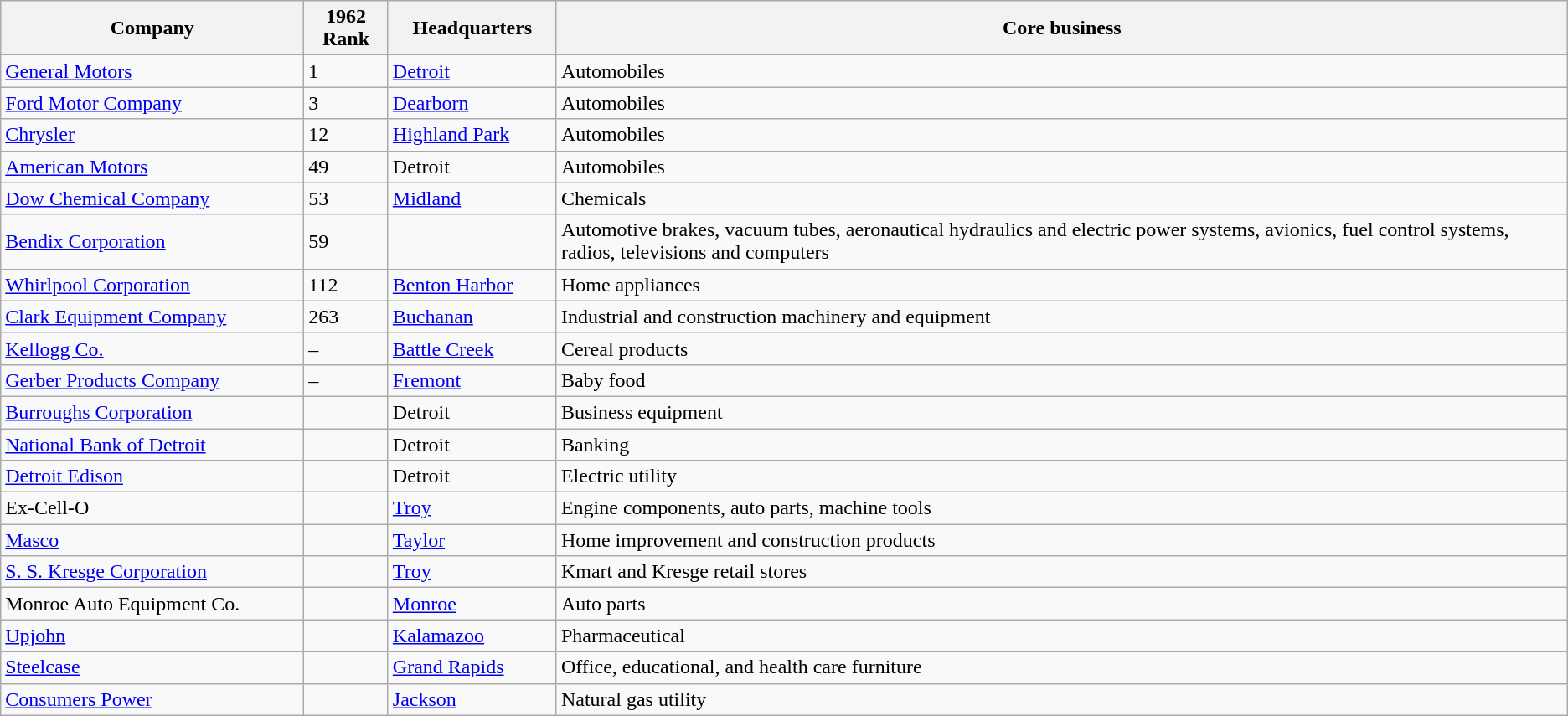<table class="wikitable sortable">
<tr>
<th bgcolor="#DDDDFF" width="18%">Company</th>
<th bgcolor="#DDDDFF" width="5%">1962<br>Rank</th>
<th bgcolor="#DDDDFF" width="10%">Headquarters</th>
<th bgcolor="#DDDDFF" width="60%">Core business</th>
</tr>
<tr align="left">
<td><a href='#'>General Motors</a></td>
<td>1</td>
<td><a href='#'>Detroit</a></td>
<td>Automobiles</td>
</tr>
<tr align="left">
<td><a href='#'>Ford Motor Company</a></td>
<td>3</td>
<td><a href='#'>Dearborn</a></td>
<td>Automobiles</td>
</tr>
<tr align="left">
<td><a href='#'>Chrysler</a></td>
<td>12</td>
<td><a href='#'>Highland Park</a></td>
<td>Automobiles</td>
</tr>
<tr align="left">
<td><a href='#'>American Motors</a></td>
<td>49</td>
<td>Detroit</td>
<td>Automobiles</td>
</tr>
<tr align="left">
<td><a href='#'>Dow Chemical Company</a></td>
<td>53</td>
<td><a href='#'>Midland</a></td>
<td>Chemicals</td>
</tr>
<tr align="left">
<td><a href='#'>Bendix Corporation</a></td>
<td>59</td>
<td></td>
<td>Automotive brakes, vacuum tubes, aeronautical hydraulics and electric power systems, avionics, fuel control systems, radios, televisions and computers</td>
</tr>
<tr align="left">
<td><a href='#'>Whirlpool Corporation</a></td>
<td>112</td>
<td><a href='#'>Benton Harbor</a></td>
<td>Home appliances</td>
</tr>
<tr align="left">
<td><a href='#'>Clark Equipment Company</a></td>
<td>263</td>
<td><a href='#'>Buchanan</a></td>
<td>Industrial and construction machinery and equipment</td>
</tr>
<tr align="left">
<td><a href='#'>Kellogg Co.</a></td>
<td>–</td>
<td><a href='#'>Battle Creek</a></td>
<td>Cereal products</td>
</tr>
<tr align="left">
<td><a href='#'>Gerber Products Company</a></td>
<td>–</td>
<td><a href='#'>Fremont</a></td>
<td>Baby food</td>
</tr>
<tr align="left">
<td><a href='#'>Burroughs Corporation</a></td>
<td></td>
<td>Detroit</td>
<td>Business equipment</td>
</tr>
<tr align="left">
<td><a href='#'>National Bank of Detroit</a></td>
<td></td>
<td>Detroit</td>
<td>Banking</td>
</tr>
<tr align="left">
<td><a href='#'>Detroit Edison</a></td>
<td></td>
<td>Detroit</td>
<td>Electric utility</td>
</tr>
<tr align="left">
<td>Ex-Cell-O</td>
<td></td>
<td><a href='#'>Troy</a></td>
<td>Engine components, auto parts, machine tools</td>
</tr>
<tr align="left">
<td><a href='#'>Masco</a></td>
<td></td>
<td><a href='#'>Taylor</a></td>
<td>Home improvement and construction products</td>
</tr>
<tr align="left">
<td><a href='#'>S. S. Kresge Corporation</a></td>
<td></td>
<td><a href='#'>Troy</a></td>
<td>Kmart and Kresge retail stores</td>
</tr>
<tr align="left">
<td>Monroe Auto Equipment Co.</td>
<td></td>
<td><a href='#'>Monroe</a></td>
<td>Auto parts</td>
</tr>
<tr align="left">
<td><a href='#'>Upjohn</a></td>
<td></td>
<td><a href='#'>Kalamazoo</a></td>
<td>Pharmaceutical</td>
</tr>
<tr align="left">
<td><a href='#'>Steelcase</a></td>
<td></td>
<td><a href='#'>Grand Rapids</a></td>
<td>Office, educational, and health care furniture</td>
</tr>
<tr align="left">
<td><a href='#'>Consumers Power</a></td>
<td></td>
<td><a href='#'>Jackson</a></td>
<td>Natural gas utility</td>
</tr>
</table>
